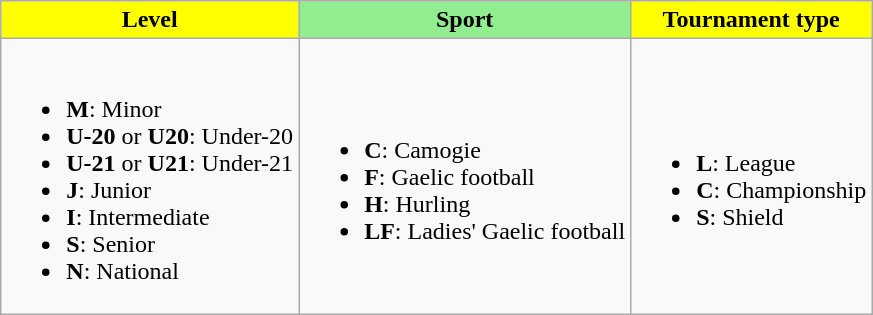<table class="wikitable">
<tr>
<th style="background:yellow;">Level</th>
<th style="background:lightgreen;">Sport</th>
<th style="background:yellow;">Tournament type</th>
</tr>
<tr>
<td><br><ul><li><strong>M</strong>: Minor</li><li><strong>U-20</strong> or <strong>U20</strong>: Under-20</li><li><strong>U-21</strong> or <strong>U21</strong>: Under-21</li><li><strong>J</strong>: Junior</li><li><strong>I</strong>: Intermediate</li><li><strong>S</strong>: Senior</li><li><strong>N</strong>: National</li></ul></td>
<td><br><ul><li><strong>C</strong>: Camogie</li><li><strong>F</strong>: Gaelic football</li><li><strong>H</strong>: Hurling</li><li><strong>LF</strong>: Ladies' Gaelic football</li></ul></td>
<td><br><ul><li><strong>L</strong>: League</li><li><strong>C</strong>: Championship</li><li><strong>S</strong>: Shield</li></ul></td>
</tr>
</table>
